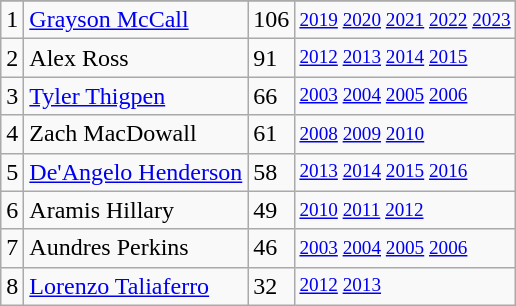<table class="wikitable">
<tr>
</tr>
<tr>
<td>1</td>
<td><a href='#'>Grayson McCall</a></td>
<td><abbr>106</abbr></td>
<td style="font-size:80%;"><a href='#'>2019</a> <a href='#'>2020</a> <a href='#'>2021</a> <a href='#'>2022</a> <a href='#'>2023</a></td>
</tr>
<tr>
<td>2</td>
<td>Alex Ross</td>
<td><abbr>91</abbr></td>
<td style="font-size:80%;"><a href='#'>2012</a> <a href='#'>2013</a> <a href='#'>2014</a> <a href='#'>2015</a></td>
</tr>
<tr>
<td>3</td>
<td><a href='#'>Tyler Thigpen</a></td>
<td><abbr>66</abbr></td>
<td style="font-size:80%;"><a href='#'>2003</a> <a href='#'>2004</a> <a href='#'>2005</a> <a href='#'>2006</a></td>
</tr>
<tr>
<td>4</td>
<td>Zach MacDowall</td>
<td><abbr>61</abbr></td>
<td style="font-size:80%;"><a href='#'>2008</a> <a href='#'>2009</a> <a href='#'>2010</a></td>
</tr>
<tr>
<td>5</td>
<td><a href='#'>De'Angelo Henderson</a></td>
<td><abbr>58</abbr></td>
<td style="font-size:80%;"><a href='#'>2013</a> <a href='#'>2014</a> <a href='#'>2015</a> <a href='#'>2016</a></td>
</tr>
<tr>
<td>6</td>
<td>Aramis Hillary</td>
<td><abbr>49</abbr></td>
<td style="font-size:80%;"><a href='#'>2010</a> <a href='#'>2011</a> <a href='#'>2012</a></td>
</tr>
<tr>
<td>7</td>
<td>Aundres Perkins</td>
<td><abbr>46</abbr></td>
<td style="font-size:80%;"><a href='#'>2003</a> <a href='#'>2004</a> <a href='#'>2005</a> <a href='#'>2006</a></td>
</tr>
<tr>
<td>8</td>
<td><a href='#'>Lorenzo Taliaferro</a></td>
<td><abbr>32</abbr></td>
<td style="font-size:80%;"><a href='#'>2012</a> <a href='#'>2013</a></td>
</tr>
</table>
